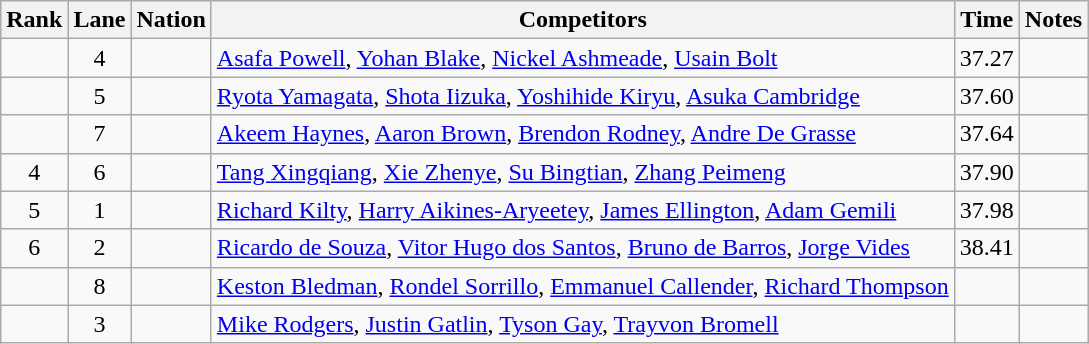<table class="wikitable sortable" style="text-align:center">
<tr>
<th>Rank</th>
<th>Lane</th>
<th>Nation</th>
<th class=unsortable>Competitors</th>
<th>Time</th>
<th>Notes</th>
</tr>
<tr>
<td></td>
<td>4</td>
<td align=left></td>
<td align=left><a href='#'>Asafa Powell</a>, <a href='#'>Yohan Blake</a>, <a href='#'>Nickel Ashmeade</a>, <a href='#'>Usain Bolt</a></td>
<td>37.27</td>
<td></td>
</tr>
<tr>
<td></td>
<td>5</td>
<td align=left></td>
<td align=left><a href='#'>Ryota Yamagata</a>, <a href='#'>Shota Iizuka</a>, <a href='#'>Yoshihide Kiryu</a>, <a href='#'>Asuka Cambridge</a></td>
<td>37.60</td>
<td></td>
</tr>
<tr>
<td></td>
<td>7</td>
<td align=left></td>
<td align=left><a href='#'>Akeem Haynes</a>, <a href='#'>Aaron Brown</a>, <a href='#'>Brendon Rodney</a>, <a href='#'>Andre De Grasse</a></td>
<td>37.64</td>
<td></td>
</tr>
<tr>
<td>4</td>
<td>6</td>
<td align=left></td>
<td align=left><a href='#'>Tang Xingqiang</a>, <a href='#'>Xie Zhenye</a>, <a href='#'>Su Bingtian</a>, <a href='#'>Zhang Peimeng</a></td>
<td>37.90</td>
<td></td>
</tr>
<tr>
<td>5</td>
<td>1</td>
<td align=left></td>
<td align=left><a href='#'>Richard Kilty</a>, <a href='#'>Harry Aikines-Aryeetey</a>, <a href='#'>James Ellington</a>, <a href='#'>Adam Gemili</a></td>
<td>37.98</td>
<td></td>
</tr>
<tr>
<td>6</td>
<td>2</td>
<td align=left></td>
<td align=left><a href='#'>Ricardo de Souza</a>, <a href='#'>Vitor Hugo dos Santos</a>, <a href='#'>Bruno de Barros</a>, <a href='#'>Jorge Vides</a></td>
<td>38.41</td>
<td></td>
</tr>
<tr>
<td></td>
<td>8</td>
<td align=left></td>
<td align=left><a href='#'>Keston Bledman</a>, <a href='#'>Rondel Sorrillo</a>, <a href='#'>Emmanuel Callender</a>, <a href='#'>Richard Thompson</a></td>
<td></td>
<td></td>
</tr>
<tr>
<td></td>
<td>3</td>
<td align=left></td>
<td align=left><a href='#'>Mike Rodgers</a>, <a href='#'>Justin Gatlin</a>, <a href='#'>Tyson Gay</a>, <a href='#'>Trayvon Bromell</a></td>
<td></td>
<td></td>
</tr>
</table>
